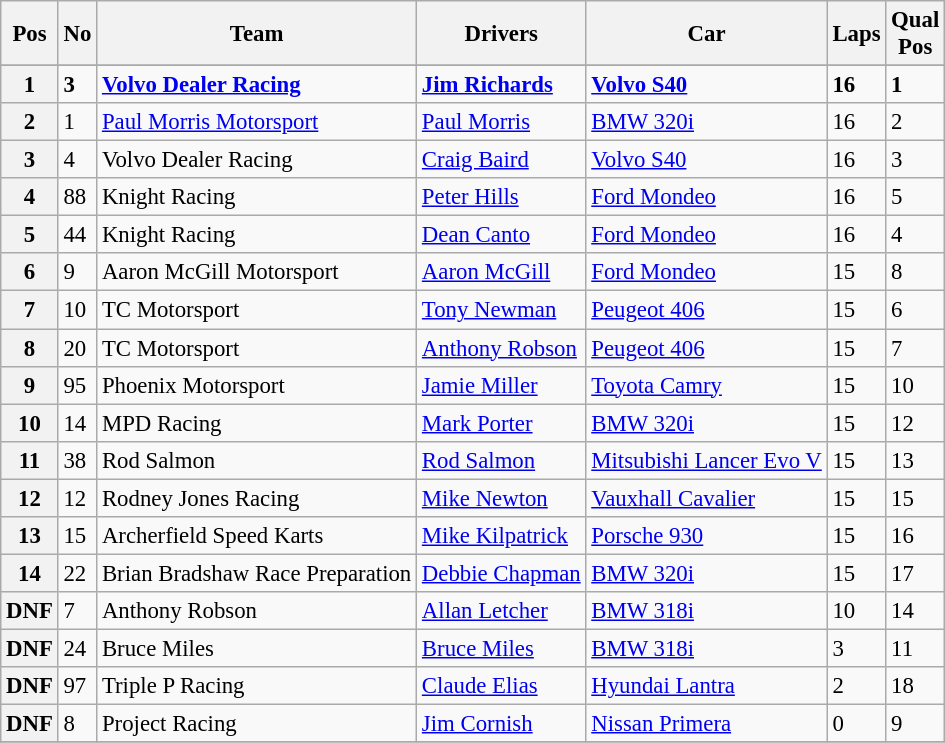<table class="wikitable" style="font-size: 95%;">
<tr>
<th>Pos</th>
<th>No</th>
<th>Team</th>
<th>Drivers</th>
<th>Car</th>
<th>Laps</th>
<th>Qual<br>Pos</th>
</tr>
<tr>
</tr>
<tr style="font-weight:bold">
<th>1</th>
<td>3</td>
<td><a href='#'>Volvo Dealer Racing</a></td>
<td> <a href='#'>Jim Richards</a></td>
<td><a href='#'>Volvo S40</a></td>
<td>16</td>
<td>1</td>
</tr>
<tr>
<th>2</th>
<td>1</td>
<td><a href='#'>Paul Morris Motorsport</a></td>
<td> <a href='#'>Paul Morris</a></td>
<td><a href='#'>BMW 320i</a></td>
<td>16</td>
<td>2</td>
</tr>
<tr>
<th>3</th>
<td>4</td>
<td>Volvo Dealer Racing</td>
<td> <a href='#'>Craig Baird</a></td>
<td><a href='#'>Volvo S40</a></td>
<td>16</td>
<td>3</td>
</tr>
<tr>
<th>4</th>
<td>88</td>
<td>Knight Racing</td>
<td> <a href='#'>Peter Hills</a></td>
<td><a href='#'>Ford Mondeo</a></td>
<td>16</td>
<td>5</td>
</tr>
<tr>
<th>5</th>
<td>44</td>
<td>Knight Racing</td>
<td> <a href='#'>Dean Canto</a></td>
<td><a href='#'>Ford Mondeo</a></td>
<td>16</td>
<td>4</td>
</tr>
<tr>
<th>6</th>
<td>9</td>
<td>Aaron McGill Motorsport</td>
<td> <a href='#'>Aaron McGill</a></td>
<td><a href='#'>Ford Mondeo</a></td>
<td>15</td>
<td>8</td>
</tr>
<tr>
<th>7</th>
<td>10</td>
<td>TC Motorsport</td>
<td> <a href='#'>Tony Newman</a></td>
<td><a href='#'>Peugeot 406</a></td>
<td>15</td>
<td>6</td>
</tr>
<tr>
<th>8</th>
<td>20</td>
<td>TC Motorsport</td>
<td> <a href='#'>Anthony Robson</a></td>
<td><a href='#'>Peugeot 406</a></td>
<td>15</td>
<td>7</td>
</tr>
<tr>
<th>9</th>
<td>95</td>
<td>Phoenix Motorsport</td>
<td> <a href='#'>Jamie Miller</a></td>
<td><a href='#'>Toyota Camry</a></td>
<td>15</td>
<td>10</td>
</tr>
<tr>
<th>10</th>
<td>14</td>
<td>MPD Racing</td>
<td> <a href='#'>Mark Porter</a></td>
<td><a href='#'>BMW 320i</a></td>
<td>15</td>
<td>12</td>
</tr>
<tr>
<th>11</th>
<td>38</td>
<td>Rod Salmon</td>
<td> <a href='#'>Rod Salmon</a></td>
<td><a href='#'>Mitsubishi Lancer Evo V</a></td>
<td>15</td>
<td>13</td>
</tr>
<tr>
<th>12</th>
<td>12</td>
<td>Rodney Jones Racing</td>
<td> <a href='#'>Mike Newton</a></td>
<td><a href='#'>Vauxhall Cavalier</a></td>
<td>15</td>
<td>15</td>
</tr>
<tr>
<th>13</th>
<td>15</td>
<td>Archerfield Speed Karts</td>
<td> <a href='#'>Mike Kilpatrick</a></td>
<td><a href='#'>Porsche 930</a></td>
<td>15</td>
<td>16</td>
</tr>
<tr>
<th>14</th>
<td>22</td>
<td>Brian Bradshaw Race Preparation</td>
<td> <a href='#'>Debbie Chapman</a></td>
<td><a href='#'>BMW 320i</a></td>
<td>15</td>
<td>17</td>
</tr>
<tr>
<th>DNF</th>
<td>7</td>
<td>Anthony Robson</td>
<td> <a href='#'>Allan Letcher</a></td>
<td><a href='#'>BMW 318i</a></td>
<td>10</td>
<td>14</td>
</tr>
<tr>
<th>DNF</th>
<td>24</td>
<td>Bruce Miles</td>
<td> <a href='#'>Bruce Miles</a></td>
<td><a href='#'>BMW 318i</a></td>
<td>3</td>
<td>11</td>
</tr>
<tr>
<th>DNF</th>
<td>97</td>
<td>Triple P Racing</td>
<td> <a href='#'>Claude Elias</a></td>
<td><a href='#'>Hyundai Lantra</a></td>
<td>2</td>
<td>18</td>
</tr>
<tr>
<th>DNF</th>
<td>8</td>
<td>Project Racing</td>
<td> <a href='#'>Jim Cornish</a></td>
<td><a href='#'>Nissan Primera</a></td>
<td>0</td>
<td>9</td>
</tr>
<tr>
</tr>
</table>
